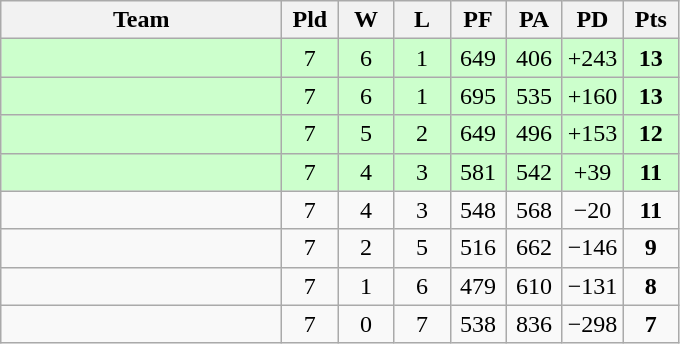<table class=wikitable style="text-align:center">
<tr>
<th width=180>Team</th>
<th width=30>Pld</th>
<th width=30>W</th>
<th width=30>L</th>
<th width=30>PF</th>
<th width=30>PA</th>
<th width=30>PD</th>
<th width=30>Pts</th>
</tr>
<tr bgcolor="#ccffcc">
<td align="left"></td>
<td>7</td>
<td>6</td>
<td>1</td>
<td>649</td>
<td>406</td>
<td>+243</td>
<td><strong>13</strong></td>
</tr>
<tr bgcolor="#ccffcc">
<td align="left"></td>
<td>7</td>
<td>6</td>
<td>1</td>
<td>695</td>
<td>535</td>
<td>+160</td>
<td><strong>13</strong></td>
</tr>
<tr bgcolor="#ccffcc">
<td align="left"></td>
<td>7</td>
<td>5</td>
<td>2</td>
<td>649</td>
<td>496</td>
<td>+153</td>
<td><strong>12</strong></td>
</tr>
<tr bgcolor="#ccffcc">
<td align="left"></td>
<td>7</td>
<td>4</td>
<td>3</td>
<td>581</td>
<td>542</td>
<td>+39</td>
<td><strong>11</strong></td>
</tr>
<tr>
<td align="left"></td>
<td>7</td>
<td>4</td>
<td>3</td>
<td>548</td>
<td>568</td>
<td>−20</td>
<td><strong>11</strong></td>
</tr>
<tr>
<td align="left"></td>
<td>7</td>
<td>2</td>
<td>5</td>
<td>516</td>
<td>662</td>
<td>−146</td>
<td><strong>9</strong></td>
</tr>
<tr>
<td align="left"></td>
<td>7</td>
<td>1</td>
<td>6</td>
<td>479</td>
<td>610</td>
<td>−131</td>
<td><strong>8</strong></td>
</tr>
<tr>
<td align="left"></td>
<td>7</td>
<td>0</td>
<td>7</td>
<td>538</td>
<td>836</td>
<td>−298</td>
<td><strong>7</strong></td>
</tr>
</table>
